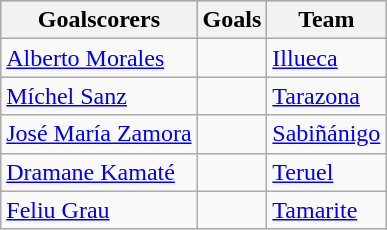<table class="wikitable sortable" class="wikitable">
<tr style="background:#ccc; text-align:center;">
<th>Goalscorers</th>
<th>Goals</th>
<th>Team</th>
</tr>
<tr>
<td> <a href='#'>Alberto Morales</a></td>
<td></td>
<td><a href='#'>Illueca</a></td>
</tr>
<tr>
<td> <a href='#'>Míchel Sanz</a></td>
<td></td>
<td><a href='#'>Tarazona</a></td>
</tr>
<tr>
<td> <a href='#'>José María Zamora</a></td>
<td></td>
<td><a href='#'>Sabiñánigo</a></td>
</tr>
<tr>
<td> <a href='#'>Dramane Kamaté</a></td>
<td></td>
<td><a href='#'>Teruel</a></td>
</tr>
<tr>
<td> <a href='#'>Feliu Grau</a></td>
<td></td>
<td><a href='#'>Tamarite</a></td>
</tr>
</table>
